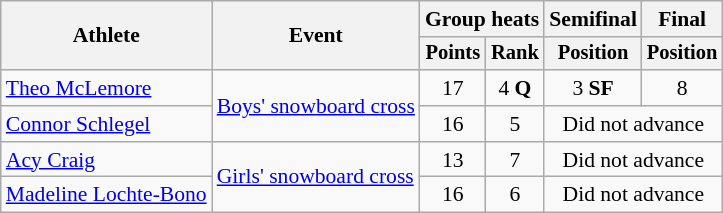<table class="wikitable" style="font-size:90%">
<tr>
<th rowspan="2">Athlete</th>
<th rowspan="2">Event</th>
<th colspan=2>Group heats</th>
<th>Semifinal</th>
<th>Final</th>
</tr>
<tr style="font-size:95%">
<th>Points</th>
<th>Rank</th>
<th>Position</th>
<th>Position</th>
</tr>
<tr align=center>
<td align=left><a href='#'>Theo McLemore</a><br></td>
<td align=left rowspan=2><a href='#'>Boys' snowboard cross</a></td>
<td>17</td>
<td>4 <strong>Q</strong></td>
<td>3 <strong>SF</strong></td>
<td>8</td>
</tr>
<tr align=center>
<td align=left><a href='#'>Connor Schlegel</a></td>
<td>16</td>
<td>5</td>
<td colspan=2>Did not advance</td>
</tr>
<tr align=center>
<td align=left><a href='#'>Acy Craig</a></td>
<td align=left rowspan=2><a href='#'>Girls' snowboard cross</a></td>
<td>13</td>
<td>7</td>
<td colspan=2>Did not advance</td>
</tr>
<tr align=center>
<td align=left><a href='#'>Madeline Lochte-Bono</a><br></td>
<td>16</td>
<td>6</td>
<td colspan=2>Did not advance</td>
</tr>
</table>
